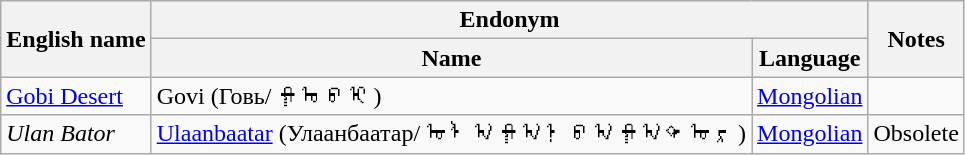<table class="wikitable sortable mw-collapsible">
<tr>
<th rowspan="2">English name</th>
<th colspan="2">Endonym</th>
<th rowspan="2">Notes</th>
</tr>
<tr>
<th>Name</th>
<th>Language</th>
</tr>
<tr>
<td><a href='#'>Gobi Desert</a></td>
<td>Govi (Говь/ ᠭᠣᠪᠢ)</td>
<td><a href='#'>Mongolian</a></td>
<td></td>
</tr>
<tr>
<td><em>Ulan Bator</em></td>
<td><a href='#'>Ulaanbaatar</a> (Улаанбаатар/ ᠤᠯᠠᠭᠠᠨᠪᠠᠭᠠᠲᠤᠷ)</td>
<td><a href='#'>Mongolian</a></td>
<td>Obsolete</td>
</tr>
</table>
